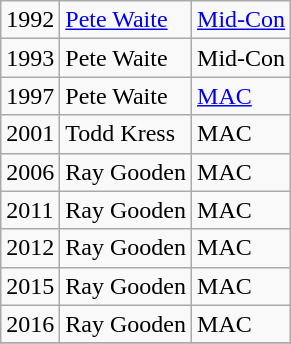<table class="wikitable">
<tr>
<td>1992</td>
<td><a href='#'>Pete Waite</a></td>
<td><a href='#'>Mid-Con</a></td>
</tr>
<tr>
<td>1993</td>
<td>Pete Waite</td>
<td>Mid-Con</td>
</tr>
<tr>
<td>1997</td>
<td>Pete Waite</td>
<td><a href='#'>MAC</a></td>
</tr>
<tr>
<td>2001</td>
<td>Todd Kress</td>
<td>MAC</td>
</tr>
<tr>
<td>2006</td>
<td>Ray Gooden</td>
<td>MAC</td>
</tr>
<tr>
<td>2011</td>
<td>Ray Gooden</td>
<td>MAC</td>
</tr>
<tr>
<td>2012</td>
<td>Ray Gooden</td>
<td>MAC</td>
</tr>
<tr>
<td>2015</td>
<td>Ray Gooden</td>
<td>MAC</td>
</tr>
<tr>
<td>2016</td>
<td>Ray Gooden</td>
<td>MAC</td>
</tr>
<tr>
</tr>
</table>
